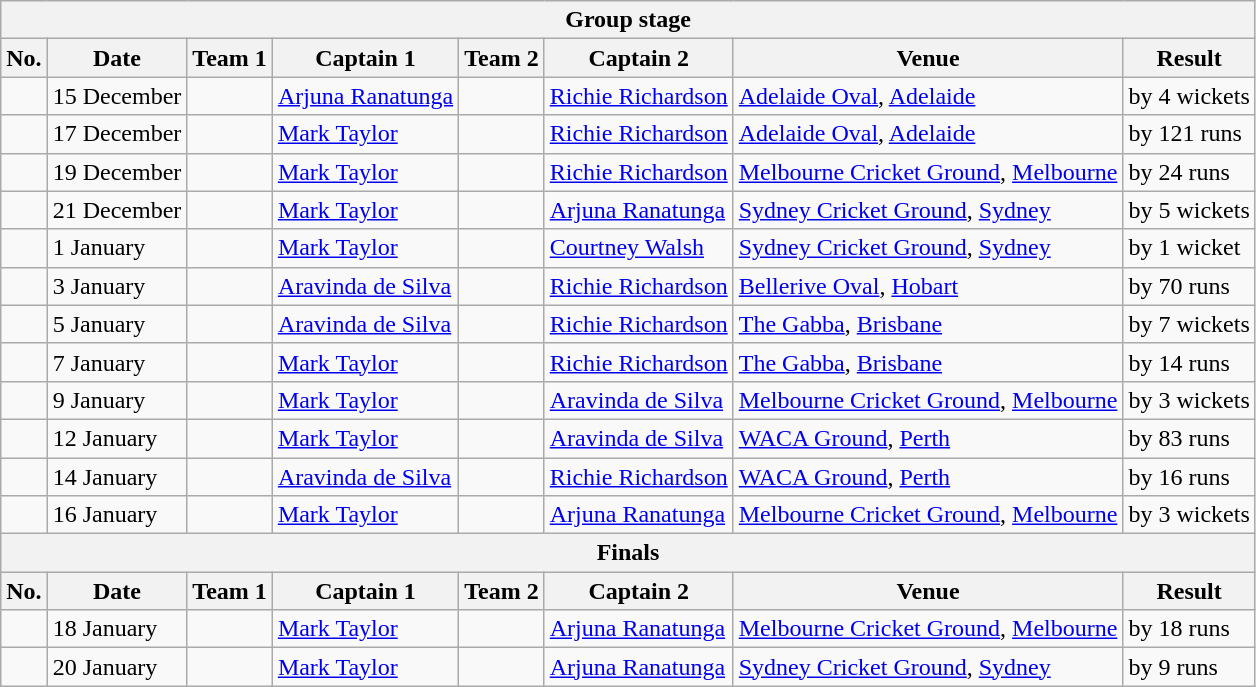<table class="wikitable">
<tr>
<th colspan="9">Group stage</th>
</tr>
<tr>
<th>No.</th>
<th>Date</th>
<th>Team 1</th>
<th>Captain 1</th>
<th>Team 2</th>
<th>Captain 2</th>
<th>Venue</th>
<th>Result</th>
</tr>
<tr>
<td></td>
<td>15 December</td>
<td></td>
<td><a href='#'>Arjuna Ranatunga</a></td>
<td></td>
<td><a href='#'>Richie Richardson</a></td>
<td><a href='#'>Adelaide Oval</a>, <a href='#'>Adelaide</a></td>
<td> by 4 wickets</td>
</tr>
<tr>
<td></td>
<td>17 December</td>
<td></td>
<td><a href='#'>Mark Taylor</a></td>
<td></td>
<td><a href='#'>Richie Richardson</a></td>
<td><a href='#'>Adelaide Oval</a>, <a href='#'>Adelaide</a></td>
<td> by 121 runs</td>
</tr>
<tr>
<td></td>
<td>19 December</td>
<td></td>
<td><a href='#'>Mark Taylor</a></td>
<td></td>
<td><a href='#'>Richie Richardson</a></td>
<td><a href='#'>Melbourne Cricket Ground</a>, <a href='#'>Melbourne</a></td>
<td> by 24 runs</td>
</tr>
<tr>
<td></td>
<td>21 December</td>
<td></td>
<td><a href='#'>Mark Taylor</a></td>
<td></td>
<td><a href='#'>Arjuna Ranatunga</a></td>
<td><a href='#'>Sydney Cricket Ground</a>, <a href='#'>Sydney</a></td>
<td> by 5 wickets</td>
</tr>
<tr>
<td></td>
<td>1 January</td>
<td></td>
<td><a href='#'>Mark Taylor</a></td>
<td></td>
<td><a href='#'>Courtney Walsh</a></td>
<td><a href='#'>Sydney Cricket Ground</a>, <a href='#'>Sydney</a></td>
<td> by 1 wicket</td>
</tr>
<tr>
<td></td>
<td>3 January</td>
<td></td>
<td><a href='#'>Aravinda de Silva</a></td>
<td></td>
<td><a href='#'>Richie Richardson</a></td>
<td><a href='#'>Bellerive Oval</a>, <a href='#'>Hobart</a></td>
<td> by 70 runs</td>
</tr>
<tr>
<td></td>
<td>5 January</td>
<td></td>
<td><a href='#'>Aravinda de Silva</a></td>
<td></td>
<td><a href='#'>Richie Richardson</a></td>
<td><a href='#'>The Gabba</a>, <a href='#'>Brisbane</a></td>
<td> by 7 wickets</td>
</tr>
<tr>
<td></td>
<td>7 January</td>
<td></td>
<td><a href='#'>Mark Taylor</a></td>
<td></td>
<td><a href='#'>Richie Richardson</a></td>
<td><a href='#'>The Gabba</a>, <a href='#'>Brisbane</a></td>
<td> by 14 runs</td>
</tr>
<tr>
<td></td>
<td>9 January</td>
<td></td>
<td><a href='#'>Mark Taylor</a></td>
<td></td>
<td><a href='#'>Aravinda de Silva</a></td>
<td><a href='#'>Melbourne Cricket Ground</a>, <a href='#'>Melbourne</a></td>
<td> by 3 wickets</td>
</tr>
<tr>
<td></td>
<td>12 January</td>
<td></td>
<td><a href='#'>Mark Taylor</a></td>
<td></td>
<td><a href='#'>Aravinda de Silva</a></td>
<td><a href='#'>WACA Ground</a>, <a href='#'>Perth</a></td>
<td> by 83 runs</td>
</tr>
<tr>
<td></td>
<td>14 January</td>
<td></td>
<td><a href='#'>Aravinda de Silva</a></td>
<td></td>
<td><a href='#'>Richie Richardson</a></td>
<td><a href='#'>WACA Ground</a>, <a href='#'>Perth</a></td>
<td> by 16 runs</td>
</tr>
<tr>
<td></td>
<td>16 January</td>
<td></td>
<td><a href='#'>Mark Taylor</a></td>
<td></td>
<td><a href='#'>Arjuna Ranatunga</a></td>
<td><a href='#'>Melbourne Cricket Ground</a>, <a href='#'>Melbourne</a></td>
<td> by 3 wickets</td>
</tr>
<tr>
<th colspan="9">Finals</th>
</tr>
<tr>
<th>No.</th>
<th>Date</th>
<th>Team 1</th>
<th>Captain 1</th>
<th>Team 2</th>
<th>Captain 2</th>
<th>Venue</th>
<th>Result</th>
</tr>
<tr>
<td></td>
<td>18 January</td>
<td></td>
<td><a href='#'>Mark Taylor</a></td>
<td></td>
<td><a href='#'>Arjuna Ranatunga</a></td>
<td><a href='#'>Melbourne Cricket Ground</a>, <a href='#'>Melbourne</a></td>
<td> by 18 runs</td>
</tr>
<tr>
<td></td>
<td>20 January</td>
<td></td>
<td><a href='#'>Mark Taylor</a></td>
<td></td>
<td><a href='#'>Arjuna Ranatunga</a></td>
<td><a href='#'>Sydney Cricket Ground</a>, <a href='#'>Sydney</a></td>
<td> by 9 runs</td>
</tr>
</table>
